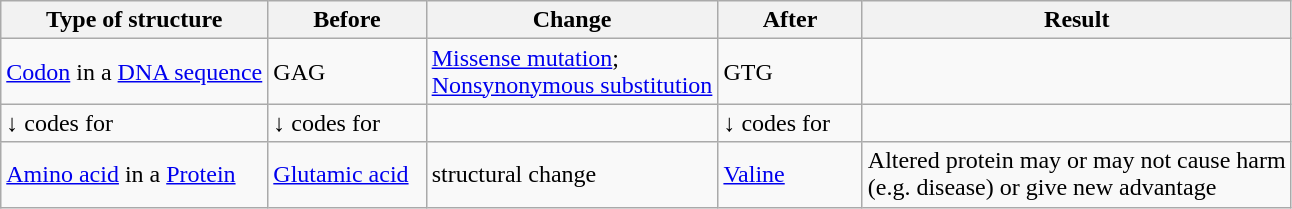<table class="wikitable">
<tr>
<th>Type of structure</th>
<th>Before</th>
<th>Change</th>
<th>After</th>
<th>Result</th>
</tr>
<tr>
<td><a href='#'>Codon</a> in a <a href='#'>DNA sequence</a></td>
<td>GAG</td>
<td><a href='#'>Missense mutation</a>;<br><a href='#'>Nonsynonymous substitution</a></td>
<td>GTG</td>
<td></td>
</tr>
<tr>
<td>↓ codes for</td>
<td>↓ codes for</td>
<td> </td>
<td>↓ codes for</td>
<td></td>
</tr>
<tr>
<td><a href='#'>Amino acid</a> in a <a href='#'>Protein</a></td>
<td><a href='#'>Glutamic acid</a>  </td>
<td>structural change</td>
<td><a href='#'>Valine</a>            </td>
<td>Altered protein may or may not cause harm <br>(e.g. disease) or give new advantage</td>
</tr>
</table>
